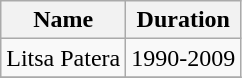<table class="wikitable">
<tr>
<th>Name</th>
<th>Duration</th>
</tr>
<tr>
<td>Litsa Patera</td>
<td>1990-2009</td>
</tr>
<tr>
</tr>
</table>
